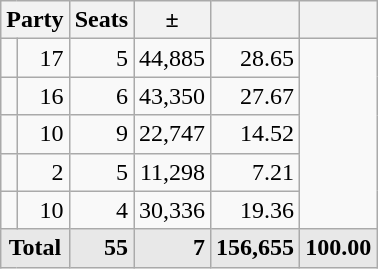<table class=wikitable>
<tr>
<th colspan=2 align=center>Party</th>
<th>Seats</th>
<th>±</th>
<th></th>
<th></th>
</tr>
<tr>
<td></td>
<td align=right>17</td>
<td align=right> 5</td>
<td align=right>44,885</td>
<td align=right>28.65</td>
</tr>
<tr>
<td></td>
<td align=right>16</td>
<td align=right>6</td>
<td align=right>43,350</td>
<td align=right>27.67</td>
</tr>
<tr>
<td></td>
<td align=right>10</td>
<td align=right>9</td>
<td align=right>22,747</td>
<td align=right>14.52</td>
</tr>
<tr>
<td></td>
<td align=right>2</td>
<td align=right>5</td>
<td align=right>11,298</td>
<td align=right>7.21</td>
</tr>
<tr>
<td></td>
<td align=right>10</td>
<td align=right>4</td>
<td align=right>30,336</td>
<td align=right>19.36</td>
</tr>
<tr style="font-weight:bold; background:rgb(232,232,232);">
<td colspan=2 align=center>Total</td>
<td align=right>55</td>
<td align=right>7</td>
<td align=right>156,655</td>
<td align=right>100.00</td>
</tr>
</table>
